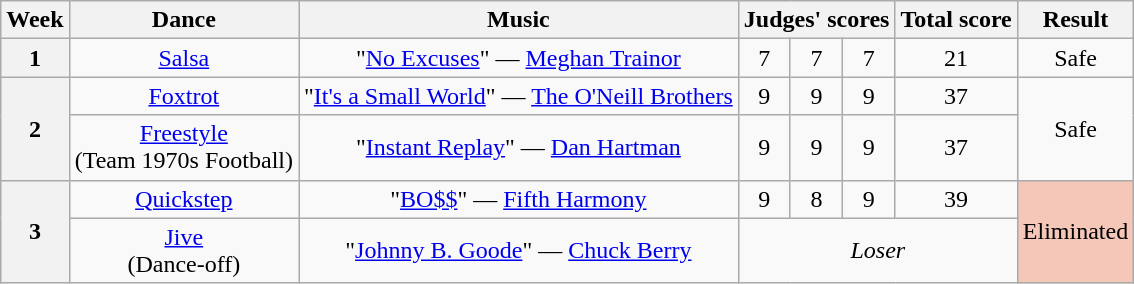<table class="wikitable unsortable" style="text-align:center;">
<tr>
<th scope="col">Week</th>
<th scope="col">Dance</th>
<th scope="col">Music</th>
<th colspan="3" scope="col">Judges' scores</th>
<th>Total score</th>
<th scope="col">Result</th>
</tr>
<tr>
<th scope="row">1</th>
<td><a href='#'>Salsa</a></td>
<td>"<a href='#'>No Excuses</a>" — <a href='#'>Meghan Trainor</a></td>
<td>7</td>
<td>7</td>
<td>7</td>
<td>21</td>
<td>Safe</td>
</tr>
<tr>
<th rowspan="2" scope="row">2</th>
<td><a href='#'>Foxtrot</a></td>
<td>"<a href='#'>It's a Small World</a>" — <a href='#'>The O'Neill Brothers</a></td>
<td>9</td>
<td>9</td>
<td>9</td>
<td>37</td>
<td rowspan="2">Safe</td>
</tr>
<tr>
<td><a href='#'>Freestyle</a><br>(Team 1970s Football)</td>
<td>"<a href='#'>Instant Replay</a>" — <a href='#'>Dan Hartman</a></td>
<td>9</td>
<td>9</td>
<td>9</td>
<td>37</td>
</tr>
<tr>
<th rowspan="2" scope="row">3</th>
<td><a href='#'>Quickstep</a></td>
<td>"<a href='#'>BO$$</a>" — <a href='#'>Fifth Harmony</a></td>
<td>9</td>
<td>8</td>
<td>9</td>
<td>39</td>
<td rowspan="2" bgcolor=f4c7b8>Eliminated</td>
</tr>
<tr>
<td><a href='#'>Jive</a><br>(Dance-off)</td>
<td>"<a href='#'>Johnny B. Goode</a>" — <a href='#'>Chuck Berry</a></td>
<td colspan="4"><em>Loser</em></td>
</tr>
</table>
